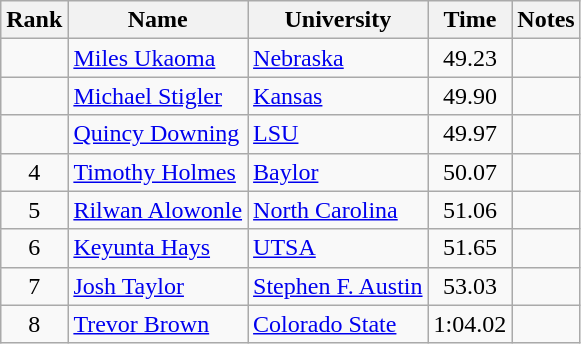<table class="wikitable sortable" style="text-align:center">
<tr>
<th>Rank</th>
<th>Name</th>
<th>University</th>
<th>Time</th>
<th>Notes</th>
</tr>
<tr>
<td></td>
<td align=left><a href='#'>Miles Ukaoma</a> </td>
<td align=left><a href='#'>Nebraska</a></td>
<td>49.23</td>
<td></td>
</tr>
<tr>
<td></td>
<td align=left><a href='#'>Michael Stigler</a></td>
<td align=left><a href='#'>Kansas</a></td>
<td>49.90</td>
<td></td>
</tr>
<tr>
<td></td>
<td align=left><a href='#'>Quincy Downing</a></td>
<td align="left"><a href='#'>LSU</a></td>
<td>49.97</td>
<td></td>
</tr>
<tr>
<td>4</td>
<td align=left><a href='#'>Timothy Holmes</a></td>
<td align="left"><a href='#'>Baylor</a></td>
<td>50.07</td>
<td></td>
</tr>
<tr>
<td>5</td>
<td align=left><a href='#'>Rilwan Alowonle</a></td>
<td align=left><a href='#'>North Carolina</a></td>
<td>51.06</td>
<td></td>
</tr>
<tr>
<td>6</td>
<td align=left><a href='#'>Keyunta Hays</a></td>
<td align="left"><a href='#'>UTSA</a></td>
<td>51.65</td>
<td></td>
</tr>
<tr>
<td>7</td>
<td align=left><a href='#'>Josh Taylor</a></td>
<td align="left"><a href='#'>Stephen F. Austin</a></td>
<td>53.03</td>
<td></td>
</tr>
<tr>
<td>8</td>
<td align=left><a href='#'>Trevor Brown</a></td>
<td align="left"><a href='#'>Colorado State</a></td>
<td>1:04.02</td>
<td></td>
</tr>
</table>
